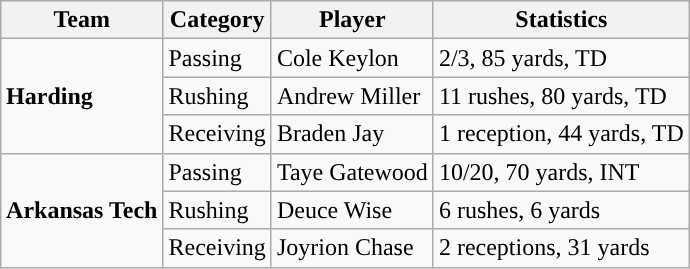<table class="wikitable" style="float: right;">
<tr>
<th>Team</th>
<th>Category</th>
<th>Player</th>
<th>Statistics</th>
</tr>
<tr>
<td rowspan=3><strong>Harding</strong></td>
<td>Passing</td>
<td>Cole Keylon</td>
<td>2/3, 85 yards, TD</td>
</tr>
<tr>
<td>Rushing</td>
<td>Andrew Miller</td>
<td>11 rushes, 80 yards, TD</td>
</tr>
<tr>
<td>Receiving</td>
<td>Braden Jay</td>
<td>1 reception, 44 yards, TD</td>
</tr>
<tr>
<td rowspan=3><strong>Arkansas Tech</strong></td>
<td>Passing</td>
<td>Taye Gatewood</td>
<td>10/20, 70 yards, INT</td>
</tr>
<tr>
<td>Rushing</td>
<td>Deuce Wise</td>
<td>6 rushes, 6 yards</td>
</tr>
<tr>
<td>Receiving</td>
<td>Joyrion Chase</td>
<td>2 receptions, 31 yards</td>
</tr>
</table>
